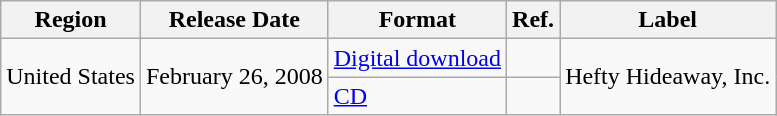<table class="wikitable">
<tr>
<th>Region</th>
<th>Release Date</th>
<th>Format</th>
<th>Ref.</th>
<th>Label</th>
</tr>
<tr>
<td rowspan="2">United States</td>
<td rowspan="2">February 26, 2008</td>
<td><a href='#'>Digital download</a></td>
<td></td>
<td rowspan="2">Hefty Hideaway, Inc.</td>
</tr>
<tr>
<td><a href='#'>CD</a></td>
<td></td>
</tr>
</table>
